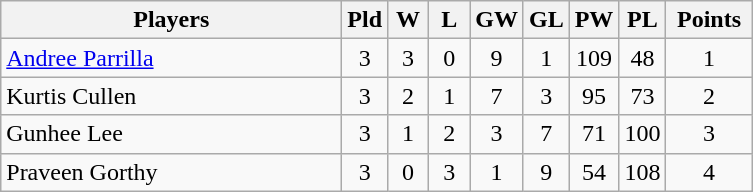<table class=wikitable style="text-align:center">
<tr>
<th width=220>Players</th>
<th width=20>Pld</th>
<th width=20>W</th>
<th width=20>L</th>
<th width=20>GW</th>
<th width=20>GL</th>
<th width=20>PW</th>
<th width=20>PL</th>
<th width=50>Points</th>
</tr>
<tr>
<td align=left> <a href='#'>Andree Parrilla</a></td>
<td>3</td>
<td>3</td>
<td>0</td>
<td>9</td>
<td>1</td>
<td>109</td>
<td>48</td>
<td>1</td>
</tr>
<tr>
<td align=left> Kurtis Cullen</td>
<td>3</td>
<td>2</td>
<td>1</td>
<td>7</td>
<td>3</td>
<td>95</td>
<td>73</td>
<td>2</td>
</tr>
<tr>
<td align=left> Gunhee Lee</td>
<td>3</td>
<td>1</td>
<td>2</td>
<td>3</td>
<td>7</td>
<td>71</td>
<td>100</td>
<td>3</td>
</tr>
<tr>
<td align=left> Praveen Gorthy</td>
<td>3</td>
<td>0</td>
<td>3</td>
<td>1</td>
<td>9</td>
<td>54</td>
<td>108</td>
<td>4</td>
</tr>
</table>
